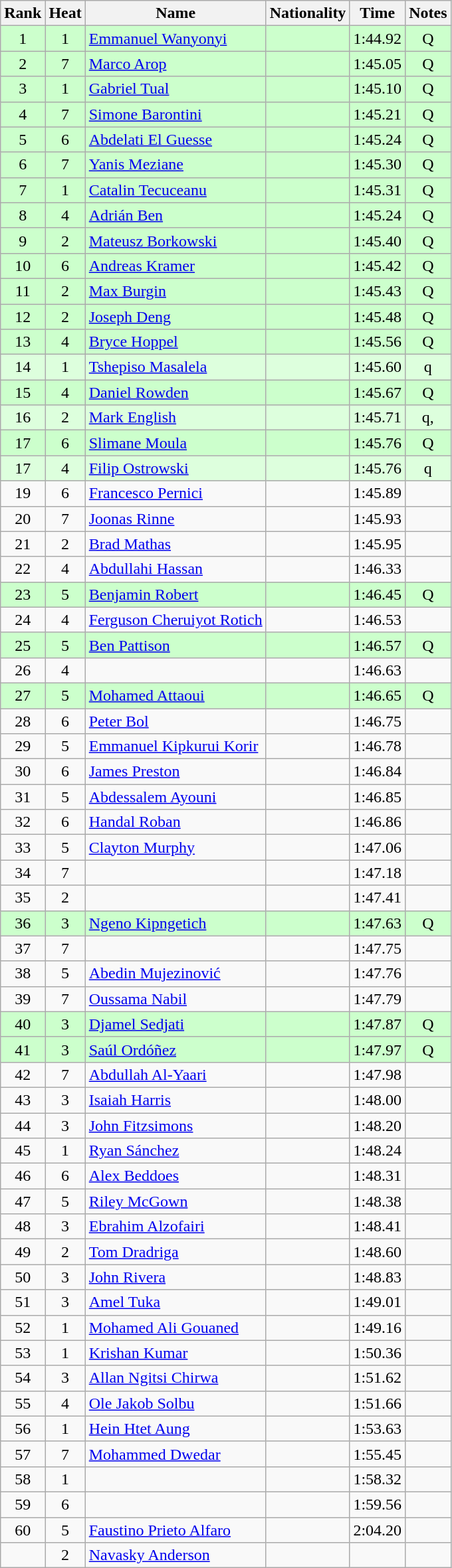<table class="wikitable sortable" style="text-align:center">
<tr>
<th>Rank</th>
<th>Heat</th>
<th>Name</th>
<th>Nationality</th>
<th>Time</th>
<th>Notes</th>
</tr>
<tr bgcolor=ccffcc>
<td>1</td>
<td>1</td>
<td align="left"><a href='#'>Emmanuel Wanyonyi</a></td>
<td align="left"></td>
<td>1:44.92</td>
<td>Q</td>
</tr>
<tr bgcolor=ccffcc>
<td>2</td>
<td>7</td>
<td align="left"><a href='#'>Marco Arop</a></td>
<td align="left"></td>
<td>1:45.05</td>
<td>Q</td>
</tr>
<tr bgcolor=ccffcc>
<td>3</td>
<td>1</td>
<td align="left"><a href='#'>Gabriel Tual</a></td>
<td align="left"></td>
<td>1:45.10</td>
<td>Q</td>
</tr>
<tr bgcolor=ccffcc>
<td>4</td>
<td>7</td>
<td align="left"><a href='#'>Simone Barontini</a></td>
<td align="left"></td>
<td>1:45.21</td>
<td>Q</td>
</tr>
<tr bgcolor=ccffcc>
<td>5</td>
<td>6</td>
<td align="left"><a href='#'>Abdelati El Guesse</a></td>
<td align="left"></td>
<td>1:45.24</td>
<td>Q</td>
</tr>
<tr bgcolor=ccffcc>
<td>6</td>
<td>7</td>
<td align="left"><a href='#'>Yanis Meziane</a></td>
<td align="left"></td>
<td>1:45.30</td>
<td>Q</td>
</tr>
<tr bgcolor=ccffcc>
<td>7</td>
<td>1</td>
<td align="left"><a href='#'>Catalin Tecuceanu</a></td>
<td align="left"></td>
<td>1:45.31</td>
<td>Q</td>
</tr>
<tr bgcolor=ccffcc>
<td>8</td>
<td>4</td>
<td align="left"><a href='#'>Adrián Ben</a></td>
<td align="left"></td>
<td>1:45.24</td>
<td>Q</td>
</tr>
<tr bgcolor=ccffcc>
<td>9</td>
<td>2</td>
<td align="left"><a href='#'>Mateusz Borkowski</a></td>
<td align="left"></td>
<td>1:45.40</td>
<td>Q</td>
</tr>
<tr bgcolor=ccffcc>
<td>10</td>
<td>6</td>
<td align="left"><a href='#'>Andreas Kramer</a></td>
<td align="left"></td>
<td>1:45.42</td>
<td>Q</td>
</tr>
<tr bgcolor=ccffcc>
<td>11</td>
<td>2</td>
<td align="left"><a href='#'>Max Burgin</a></td>
<td align="left"></td>
<td>1:45.43</td>
<td>Q</td>
</tr>
<tr bgcolor=ccffcc>
<td>12</td>
<td>2</td>
<td align="left"><a href='#'>Joseph Deng</a></td>
<td align="left"></td>
<td>1:45.48</td>
<td>Q</td>
</tr>
<tr bgcolor=ccffcc>
<td>13</td>
<td>4</td>
<td align="left"><a href='#'>Bryce Hoppel</a></td>
<td align="left"></td>
<td>1:45.56</td>
<td>Q</td>
</tr>
<tr bgcolor=ddffdd>
<td>14</td>
<td>1</td>
<td align="left"><a href='#'>Tshepiso Masalela</a></td>
<td align="left"></td>
<td>1:45.60</td>
<td>q</td>
</tr>
<tr bgcolor=ccffcc>
<td>15</td>
<td>4</td>
<td align="left"><a href='#'>Daniel Rowden</a></td>
<td align="left"></td>
<td>1:45.67</td>
<td>Q</td>
</tr>
<tr bgcolor=ddffdd>
<td>16</td>
<td>2</td>
<td align="left"><a href='#'>Mark English</a></td>
<td align="left"></td>
<td>1:45.71</td>
<td>q, </td>
</tr>
<tr bgcolor=ccffcc>
<td>17</td>
<td>6</td>
<td align="left"><a href='#'>Slimane Moula</a></td>
<td align="left"></td>
<td>1:45.76</td>
<td>Q</td>
</tr>
<tr bgcolor=ddffdd>
<td>17</td>
<td>4</td>
<td align="left"><a href='#'>Filip Ostrowski</a></td>
<td align="left"></td>
<td>1:45.76</td>
<td>q</td>
</tr>
<tr>
<td>19</td>
<td>6</td>
<td align="left"><a href='#'>Francesco Pernici</a></td>
<td align="left"></td>
<td>1:45.89</td>
<td></td>
</tr>
<tr>
<td>20</td>
<td>7</td>
<td align="left"><a href='#'>Joonas Rinne</a></td>
<td align="left"></td>
<td>1:45.93</td>
<td></td>
</tr>
<tr>
<td>21</td>
<td>2</td>
<td align="left"><a href='#'>Brad Mathas</a></td>
<td align="left"></td>
<td>1:45.95</td>
<td></td>
</tr>
<tr>
<td>22</td>
<td>4</td>
<td align="left"><a href='#'>Abdullahi Hassan</a></td>
<td align="left"></td>
<td>1:46.33</td>
<td></td>
</tr>
<tr bgcolor=ccffcc>
<td>23</td>
<td>5</td>
<td align="left"><a href='#'>Benjamin Robert</a></td>
<td align="left"></td>
<td>1:46.45</td>
<td>Q</td>
</tr>
<tr>
<td>24</td>
<td>4</td>
<td align="left"><a href='#'>Ferguson Cheruiyot Rotich</a></td>
<td align="left"></td>
<td>1:46.53</td>
<td></td>
</tr>
<tr bgcolor=ccffcc>
<td>25</td>
<td>5</td>
<td align="left"><a href='#'>Ben Pattison</a></td>
<td align="left"></td>
<td>1:46.57</td>
<td>Q</td>
</tr>
<tr>
<td>26</td>
<td>4</td>
<td align="left"></td>
<td align="left"></td>
<td>1:46.63</td>
<td></td>
</tr>
<tr bgcolor=ccffcc>
<td>27</td>
<td>5</td>
<td align="left"><a href='#'>Mohamed Attaoui</a></td>
<td align="left"></td>
<td>1:46.65</td>
<td>Q</td>
</tr>
<tr>
<td>28</td>
<td>6</td>
<td align="left"><a href='#'>Peter Bol</a></td>
<td align="left"></td>
<td>1:46.75</td>
<td></td>
</tr>
<tr>
<td>29</td>
<td>5</td>
<td align="left"><a href='#'>Emmanuel Kipkurui Korir</a></td>
<td align="left"></td>
<td>1:46.78</td>
<td></td>
</tr>
<tr>
<td>30</td>
<td>6</td>
<td align="left"><a href='#'>James Preston</a></td>
<td align="left"></td>
<td>1:46.84</td>
<td></td>
</tr>
<tr>
<td>31</td>
<td>5</td>
<td align="left"><a href='#'>Abdessalem Ayouni</a></td>
<td align="left"></td>
<td>1:46.85</td>
<td></td>
</tr>
<tr>
<td>32</td>
<td>6</td>
<td align="left"><a href='#'>Handal Roban</a></td>
<td align="left"></td>
<td>1:46.86</td>
<td></td>
</tr>
<tr>
<td>33</td>
<td>5</td>
<td align="left"><a href='#'>Clayton Murphy</a></td>
<td align="left"></td>
<td>1:47.06</td>
<td></td>
</tr>
<tr>
<td>34</td>
<td>7</td>
<td align="left"></td>
<td align="left"></td>
<td>1:47.18</td>
<td></td>
</tr>
<tr>
<td>35</td>
<td>2</td>
<td align="left"></td>
<td align="left"></td>
<td>1:47.41</td>
<td></td>
</tr>
<tr bgcolor=ccffcc>
<td>36</td>
<td>3</td>
<td align="left"><a href='#'>Ngeno Kipngetich</a></td>
<td align="left"></td>
<td>1:47.63</td>
<td>Q</td>
</tr>
<tr>
<td>37</td>
<td>7</td>
<td align="left"></td>
<td align="left"></td>
<td>1:47.75</td>
<td></td>
</tr>
<tr>
<td>38</td>
<td>5</td>
<td align="left"><a href='#'>Abedin Mujezinović</a></td>
<td align="left"></td>
<td>1:47.76</td>
<td></td>
</tr>
<tr>
<td>39</td>
<td>7</td>
<td align="left"><a href='#'>Oussama Nabil</a></td>
<td align="left"></td>
<td>1:47.79</td>
<td></td>
</tr>
<tr bgcolor=ccffcc>
<td>40</td>
<td>3</td>
<td align="left"><a href='#'>Djamel Sedjati</a></td>
<td align="left"></td>
<td>1:47.87</td>
<td>Q</td>
</tr>
<tr bgcolor=ccffcc>
<td>41</td>
<td>3</td>
<td align="left"><a href='#'>Saúl Ordóñez</a></td>
<td align="left"></td>
<td>1:47.97</td>
<td>Q</td>
</tr>
<tr>
<td>42</td>
<td>7</td>
<td align="left"><a href='#'>Abdullah Al-Yaari</a></td>
<td align="left"></td>
<td>1:47.98</td>
<td></td>
</tr>
<tr>
<td>43</td>
<td>3</td>
<td align="left"><a href='#'>Isaiah Harris</a></td>
<td align="left"></td>
<td>1:48.00</td>
<td></td>
</tr>
<tr>
<td>44</td>
<td>3</td>
<td align="left"><a href='#'>John Fitzsimons</a></td>
<td align="left"></td>
<td>1:48.20</td>
<td></td>
</tr>
<tr>
<td>45</td>
<td>1</td>
<td align="left"><a href='#'>Ryan Sánchez</a></td>
<td align="left"></td>
<td>1:48.24</td>
<td></td>
</tr>
<tr>
<td>46</td>
<td>6</td>
<td align="left"><a href='#'>Alex Beddoes</a></td>
<td align="left"></td>
<td>1:48.31</td>
<td></td>
</tr>
<tr>
<td>47</td>
<td>5</td>
<td align="left"><a href='#'>Riley McGown</a></td>
<td align="left"></td>
<td>1:48.38</td>
<td></td>
</tr>
<tr>
<td>48</td>
<td>3</td>
<td align="left"><a href='#'>Ebrahim Alzofairi</a></td>
<td align="left"></td>
<td>1:48.41</td>
<td></td>
</tr>
<tr>
<td>49</td>
<td>2</td>
<td align="left"><a href='#'>Tom Dradriga</a></td>
<td align="left"></td>
<td>1:48.60</td>
<td></td>
</tr>
<tr>
<td>50</td>
<td>3</td>
<td align="left"><a href='#'>John Rivera</a></td>
<td align="left"></td>
<td>1:48.83</td>
<td></td>
</tr>
<tr>
<td>51</td>
<td>3</td>
<td align="left"><a href='#'>Amel Tuka</a></td>
<td align="left"></td>
<td>1:49.01</td>
<td></td>
</tr>
<tr>
<td>52</td>
<td>1</td>
<td align="left"><a href='#'>Mohamed Ali Gouaned</a></td>
<td align="left"></td>
<td>1:49.16</td>
<td></td>
</tr>
<tr>
<td>53</td>
<td>1</td>
<td align="left"><a href='#'>Krishan Kumar</a></td>
<td align="left"></td>
<td>1:50.36</td>
<td></td>
</tr>
<tr>
<td>54</td>
<td>3</td>
<td align="left"><a href='#'>Allan Ngitsi Chirwa</a></td>
<td align="left"></td>
<td>1:51.62</td>
<td></td>
</tr>
<tr>
<td>55</td>
<td>4</td>
<td align="left"><a href='#'>Ole Jakob Solbu</a></td>
<td align="left"></td>
<td>1:51.66</td>
<td></td>
</tr>
<tr>
<td>56</td>
<td>1</td>
<td align="left"><a href='#'>Hein Htet Aung</a></td>
<td align="left"></td>
<td>1:53.63</td>
<td></td>
</tr>
<tr>
<td>57</td>
<td>7</td>
<td align="left"><a href='#'>Mohammed Dwedar</a></td>
<td align="left"></td>
<td>1:55.45</td>
<td></td>
</tr>
<tr>
<td>58</td>
<td>1</td>
<td align="left"></td>
<td align="left"></td>
<td>1:58.32</td>
<td></td>
</tr>
<tr>
<td>59</td>
<td>6</td>
<td align="left"></td>
<td align="left"></td>
<td>1:59.56</td>
<td></td>
</tr>
<tr>
<td>60</td>
<td>5</td>
<td align="left"><a href='#'>Faustino Prieto Alfaro</a></td>
<td align="left"></td>
<td>2:04.20</td>
<td></td>
</tr>
<tr>
<td></td>
<td>2</td>
<td align="left"><a href='#'>Navasky Anderson</a></td>
<td align="left"></td>
<td></td>
<td></td>
</tr>
</table>
